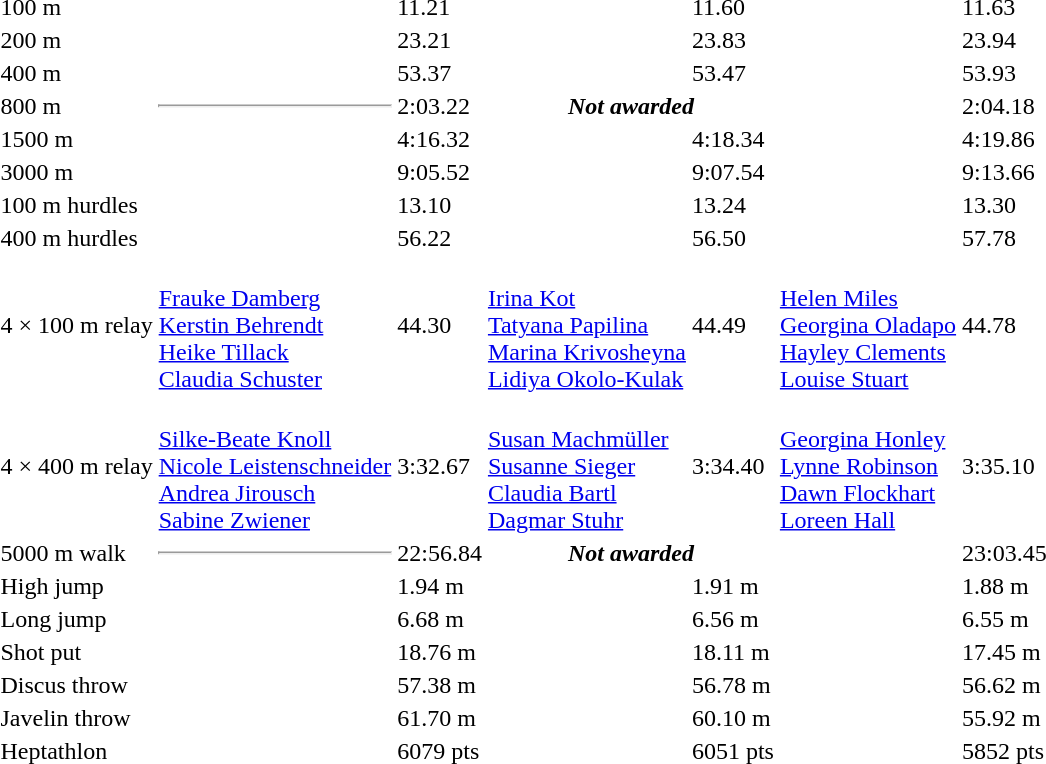<table>
<tr>
<td>100 m</td>
<td></td>
<td>11.21</td>
<td></td>
<td>11.60</td>
<td></td>
<td>11.63</td>
</tr>
<tr>
<td>200 m</td>
<td></td>
<td>23.21</td>
<td></td>
<td>23.83</td>
<td></td>
<td>23.94</td>
</tr>
<tr>
<td>400 m</td>
<td></td>
<td>53.37</td>
<td></td>
<td>53.47</td>
<td></td>
<td>53.93</td>
</tr>
<tr>
<td>800 m</td>
<td><hr></td>
<td>2:03.22</td>
<th colspan=2><em>Not awarded</em></th>
<td></td>
<td>2:04.18</td>
</tr>
<tr>
<td>1500 m</td>
<td></td>
<td>4:16.32</td>
<td></td>
<td>4:18.34</td>
<td></td>
<td>4:19.86</td>
</tr>
<tr>
<td>3000 m</td>
<td></td>
<td>9:05.52</td>
<td></td>
<td>9:07.54</td>
<td></td>
<td>9:13.66</td>
</tr>
<tr>
<td>100 m hurdles</td>
<td></td>
<td>13.10</td>
<td></td>
<td>13.24</td>
<td></td>
<td>13.30</td>
</tr>
<tr>
<td>400 m hurdles</td>
<td></td>
<td>56.22</td>
<td></td>
<td>56.50</td>
<td></td>
<td>57.78</td>
</tr>
<tr>
<td>4 × 100 m relay</td>
<td><br><a href='#'>Frauke Damberg</a><br><a href='#'>Kerstin Behrendt</a><br><a href='#'>Heike Tillack</a><br><a href='#'>Claudia Schuster</a></td>
<td>44.30</td>
<td><br><a href='#'>Irina Kot</a><br><a href='#'>Tatyana Papilina</a><br><a href='#'>Marina Krivosheyna</a><br><a href='#'>Lidiya Okolo-Kulak</a></td>
<td>44.49</td>
<td><br><a href='#'>Helen Miles</a><br><a href='#'>Georgina Oladapo</a><br><a href='#'>Hayley Clements</a><br><a href='#'>Louise Stuart</a></td>
<td>44.78</td>
</tr>
<tr>
<td>4 × 400 m relay</td>
<td><br><a href='#'>Silke-Beate Knoll</a><br><a href='#'>Nicole Leistenschneider</a><br><a href='#'>Andrea Jirousch</a><br><a href='#'>Sabine Zwiener</a></td>
<td>3:32.67</td>
<td><br><a href='#'>Susan Machmüller</a><br><a href='#'>Susanne Sieger</a><br><a href='#'>Claudia Bartl</a><br><a href='#'>Dagmar Stuhr</a></td>
<td>3:34.40</td>
<td><br><a href='#'>Georgina Honley</a><br><a href='#'>Lynne Robinson</a><br><a href='#'>Dawn Flockhart</a><br><a href='#'>Loreen Hall</a></td>
<td>3:35.10</td>
</tr>
<tr>
<td>5000 m walk</td>
<td><hr></td>
<td>22:56.84</td>
<th colspan=2><em>Not awarded</em></th>
<td></td>
<td>23:03.45</td>
</tr>
<tr>
<td>High jump</td>
<td></td>
<td>1.94 m</td>
<td></td>
<td>1.91 m</td>
<td></td>
<td>1.88 m</td>
</tr>
<tr>
<td>Long jump</td>
<td></td>
<td>6.68 m</td>
<td></td>
<td>6.56 m</td>
<td></td>
<td>6.55 m</td>
</tr>
<tr>
<td>Shot put</td>
<td></td>
<td>18.76 m</td>
<td></td>
<td>18.11 m</td>
<td></td>
<td>17.45 m</td>
</tr>
<tr>
<td>Discus throw</td>
<td></td>
<td>57.38 m</td>
<td></td>
<td>56.78 m</td>
<td></td>
<td>56.62 m</td>
</tr>
<tr>
<td>Javelin throw</td>
<td></td>
<td>61.70 m</td>
<td></td>
<td>60.10 m</td>
<td></td>
<td>55.92 m</td>
</tr>
<tr>
<td>Heptathlon</td>
<td></td>
<td>6079 pts</td>
<td></td>
<td>6051 pts</td>
<td></td>
<td>5852 pts</td>
</tr>
</table>
